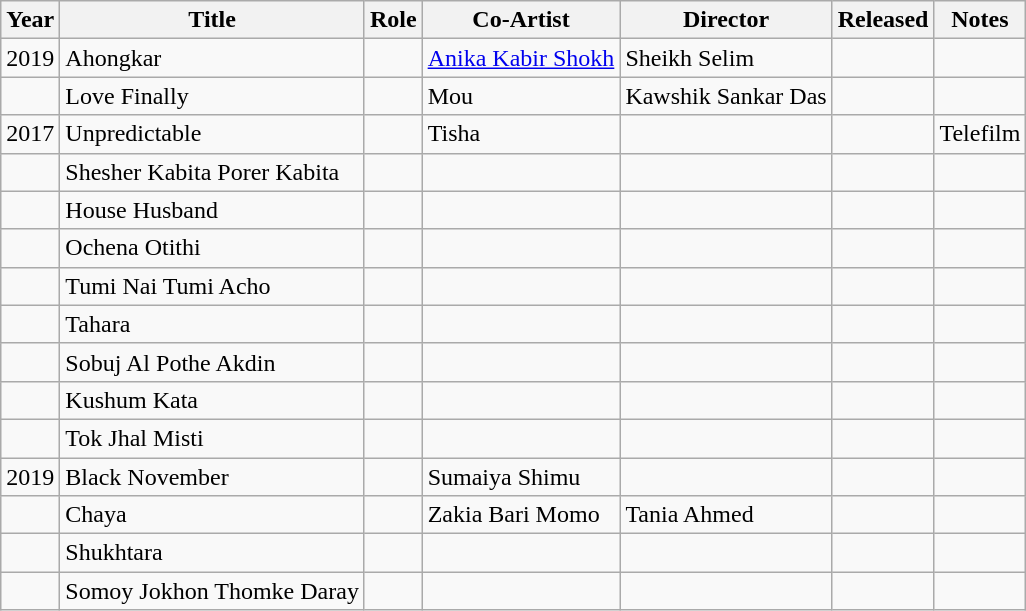<table class="wikitable plainrowheaders sortable">
<tr>
<th scope="column">Year</th>
<th scope="column">Title</th>
<th scope="column">Role</th>
<th scope="column">Co-Artist</th>
<th scope="column">Director</th>
<th scope="column">Released</th>
<th scope="column">Notes</th>
</tr>
<tr>
<td>2019</td>
<td>Ahongkar</td>
<td></td>
<td><a href='#'>Anika Kabir Shokh</a></td>
<td>Sheikh Selim</td>
<td></td>
<td></td>
</tr>
<tr>
<td></td>
<td>Love Finally</td>
<td></td>
<td>Mou</td>
<td>Kawshik Sankar Das</td>
<td></td>
<td></td>
</tr>
<tr>
<td>2017</td>
<td>Unpredictable</td>
<td></td>
<td>Tisha</td>
<td></td>
<td></td>
<td>Telefilm</td>
</tr>
<tr>
<td></td>
<td>Shesher Kabita Porer Kabita</td>
<td></td>
<td></td>
<td></td>
<td></td>
<td></td>
</tr>
<tr>
<td></td>
<td>House Husband</td>
<td></td>
<td></td>
<td></td>
<td></td>
<td></td>
</tr>
<tr>
<td></td>
<td>Ochena Otithi</td>
<td></td>
<td></td>
<td></td>
<td></td>
<td></td>
</tr>
<tr>
<td></td>
<td>Tumi Nai Tumi Acho</td>
<td></td>
<td></td>
<td></td>
<td></td>
<td></td>
</tr>
<tr>
<td></td>
<td>Tahara</td>
<td></td>
<td></td>
<td></td>
<td></td>
<td></td>
</tr>
<tr>
<td></td>
<td>Sobuj Al Pothe Akdin</td>
<td></td>
<td></td>
<td></td>
<td></td>
<td></td>
</tr>
<tr>
<td></td>
<td>Kushum Kata</td>
<td></td>
<td></td>
<td></td>
<td></td>
<td></td>
</tr>
<tr>
<td></td>
<td>Tok Jhal Misti</td>
<td></td>
<td></td>
<td></td>
<td></td>
<td></td>
</tr>
<tr>
<td>2019</td>
<td>Black November</td>
<td></td>
<td>Sumaiya Shimu</td>
<td></td>
<td></td>
<td></td>
</tr>
<tr>
<td></td>
<td>Chaya</td>
<td></td>
<td>Zakia Bari Momo</td>
<td>Tania Ahmed</td>
<td></td>
<td></td>
</tr>
<tr>
<td></td>
<td>Shukhtara</td>
<td></td>
<td></td>
<td></td>
<td></td>
<td></td>
</tr>
<tr>
<td></td>
<td>Somoy Jokhon Thomke Daray</td>
<td></td>
<td></td>
<td></td>
<td></td>
<td></td>
</tr>
</table>
